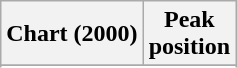<table class="wikitable">
<tr>
<th>Chart (2000)</th>
<th>Peak<br>position</th>
</tr>
<tr>
</tr>
<tr>
</tr>
</table>
